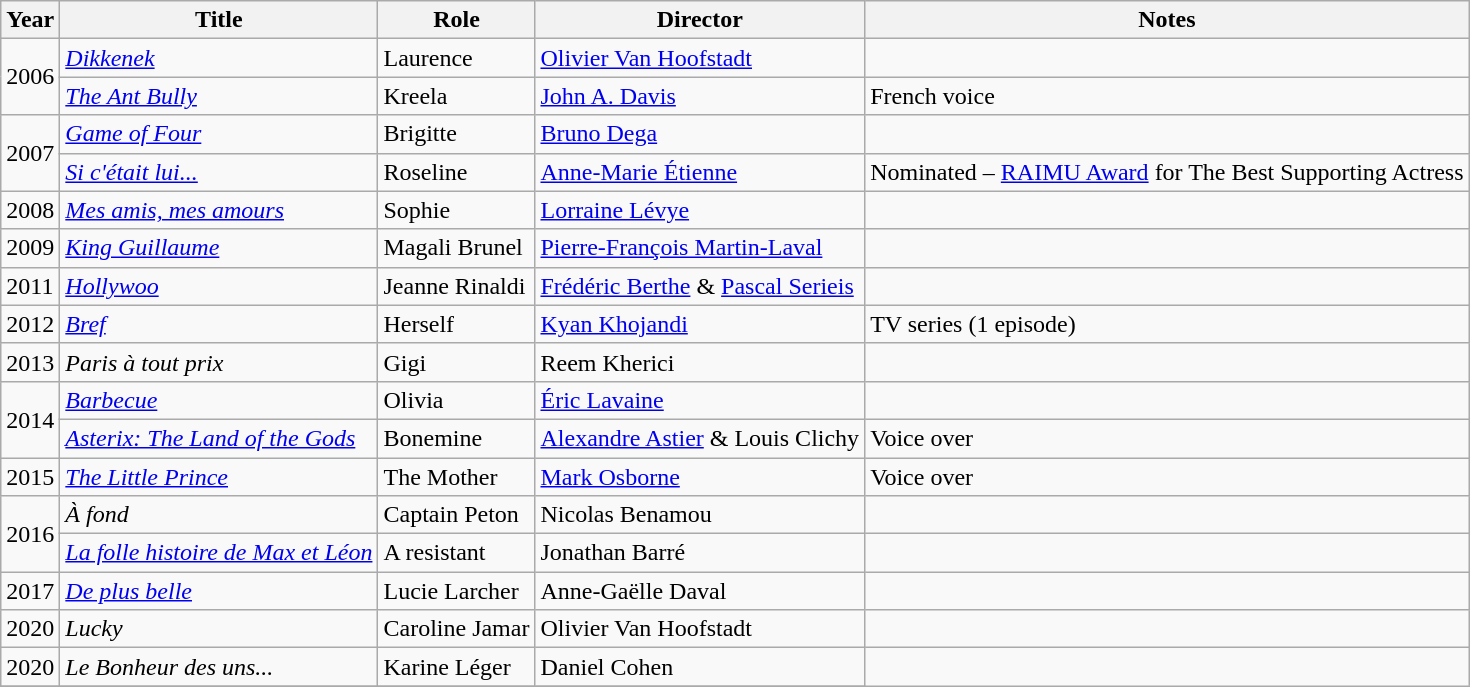<table class="wikitable sortable">
<tr>
<th>Year</th>
<th>Title</th>
<th>Role</th>
<th>Director</th>
<th class="unsortable">Notes</th>
</tr>
<tr>
<td rowspan=2>2006</td>
<td><em><a href='#'>Dikkenek</a></em></td>
<td>Laurence</td>
<td><a href='#'>Olivier Van Hoofstadt</a></td>
<td></td>
</tr>
<tr>
<td><em><a href='#'>The Ant Bully</a></em></td>
<td>Kreela</td>
<td><a href='#'>John A. Davis</a></td>
<td>French voice</td>
</tr>
<tr>
<td rowspan=2>2007</td>
<td><em><a href='#'>Game of Four</a></em></td>
<td>Brigitte</td>
<td><a href='#'>Bruno Dega</a></td>
<td></td>
</tr>
<tr>
<td><em><a href='#'>Si c'était lui...</a></em></td>
<td>Roseline</td>
<td><a href='#'>Anne-Marie Étienne</a></td>
<td>Nominated – <a href='#'>RAIMU Award</a> for The Best Supporting Actress</td>
</tr>
<tr>
<td>2008</td>
<td><em><a href='#'>Mes amis, mes amours</a></em></td>
<td>Sophie</td>
<td><a href='#'>Lorraine Lévye</a></td>
<td></td>
</tr>
<tr>
<td>2009</td>
<td><em><a href='#'>King Guillaume</a></em></td>
<td>Magali Brunel</td>
<td><a href='#'>Pierre-François Martin-Laval</a></td>
<td></td>
</tr>
<tr>
<td>2011</td>
<td><em><a href='#'>Hollywoo</a></em></td>
<td>Jeanne Rinaldi</td>
<td><a href='#'>Frédéric Berthe</a> & <a href='#'>Pascal Serieis</a></td>
<td></td>
</tr>
<tr>
<td>2012</td>
<td><em><a href='#'>Bref</a></em></td>
<td>Herself</td>
<td><a href='#'>Kyan Khojandi</a></td>
<td>TV series (1 episode)</td>
</tr>
<tr>
<td>2013</td>
<td><em>Paris à tout prix</em></td>
<td>Gigi</td>
<td>Reem Kherici</td>
<td></td>
</tr>
<tr>
<td rowspan=2>2014</td>
<td><em><a href='#'>Barbecue</a></em></td>
<td>Olivia</td>
<td><a href='#'>Éric Lavaine</a></td>
<td></td>
</tr>
<tr>
<td><em><a href='#'>Asterix: The Land of the Gods</a></em></td>
<td>Bonemine</td>
<td><a href='#'>Alexandre Astier</a> & Louis Clichy</td>
<td>Voice over</td>
</tr>
<tr>
<td>2015</td>
<td><em><a href='#'>The Little Prince</a></em></td>
<td>The Mother</td>
<td><a href='#'>Mark Osborne</a></td>
<td>Voice over</td>
</tr>
<tr>
<td rowspan=2>2016</td>
<td><em>À fond</em></td>
<td>Captain Peton</td>
<td>Nicolas Benamou</td>
<td></td>
</tr>
<tr>
<td><em><a href='#'>La folle histoire de Max et Léon</a></em></td>
<td>A resistant</td>
<td>Jonathan Barré</td>
<td></td>
</tr>
<tr>
<td>2017</td>
<td><em><a href='#'>De plus belle</a></em></td>
<td>Lucie Larcher</td>
<td>Anne-Gaëlle Daval</td>
<td></td>
</tr>
<tr>
<td>2020</td>
<td><em>Lucky</em></td>
<td>Caroline Jamar</td>
<td>Olivier Van Hoofstadt</td>
<td></td>
</tr>
<tr>
<td>2020</td>
<td><em>Le Bonheur des uns...</em></td>
<td>Karine Léger</td>
<td>Daniel Cohen</td>
</tr>
<tr>
</tr>
</table>
